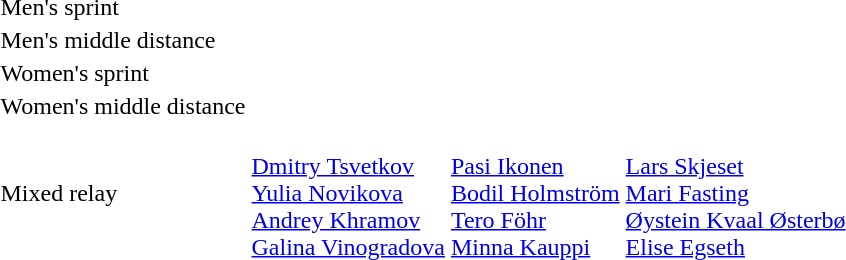<table>
<tr>
<td>Men's sprint<br></td>
<td></td>
<td></td>
<td></td>
</tr>
<tr>
<td>Men's middle distance<br></td>
<td></td>
<td></td>
<td></td>
</tr>
<tr>
<td>Women's sprint<br></td>
<td></td>
<td></td>
<td></td>
</tr>
<tr>
<td>Women's middle distance<br></td>
<td></td>
<td></td>
<td></td>
</tr>
<tr>
<td>Mixed relay<br></td>
<td><br><a href='#'>Dmitry Tsvetkov</a><br><a href='#'>Yulia Novikova</a><br><a href='#'>Andrey Khramov</a><br><a href='#'>Galina Vinogradova</a></td>
<td><br><a href='#'>Pasi Ikonen</a><br><a href='#'>Bodil Holmström</a><br><a href='#'>Tero Föhr</a><br><a href='#'>Minna Kauppi</a></td>
<td><br><a href='#'>Lars Skjeset</a><br><a href='#'>Mari Fasting</a><br><a href='#'>Øystein Kvaal Østerbø</a><br><a href='#'>Elise Egseth</a></td>
</tr>
</table>
